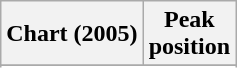<table class="wikitable plainrowheaders sortable" style="text-align:center;">
<tr>
<th scope="col">Chart (2005)</th>
<th scope="col">Peak<br>position</th>
</tr>
<tr>
</tr>
<tr>
</tr>
</table>
